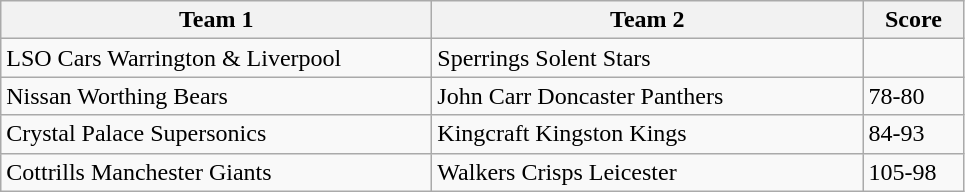<table class="wikitable" style="font-size: 100%">
<tr>
<th width=280>Team 1</th>
<th width=280>Team 2</th>
<th width=60>Score</th>
</tr>
<tr>
<td>LSO Cars Warrington & Liverpool</td>
<td>Sperrings Solent Stars</td>
<td></td>
</tr>
<tr>
<td>Nissan Worthing Bears</td>
<td>John Carr Doncaster Panthers</td>
<td>78-80</td>
</tr>
<tr>
<td>Crystal Palace Supersonics</td>
<td>Kingcraft Kingston Kings</td>
<td>84-93</td>
</tr>
<tr>
<td>Cottrills Manchester Giants</td>
<td>Walkers Crisps Leicester</td>
<td>105-98</td>
</tr>
</table>
